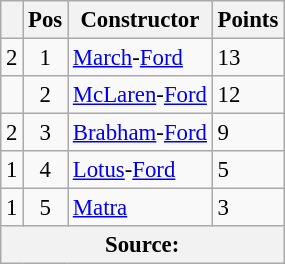<table class="wikitable" style="font-size: 95%;">
<tr>
<th></th>
<th>Pos</th>
<th>Constructor</th>
<th>Points</th>
</tr>
<tr>
<td align="left"> 2</td>
<td align="center">1</td>
<td> <a href='#'>March</a>-<a href='#'>Ford</a></td>
<td align="left">13</td>
</tr>
<tr>
<td align="left"></td>
<td align="center">2</td>
<td> <a href='#'>McLaren</a>-<a href='#'>Ford</a></td>
<td align="left">12</td>
</tr>
<tr>
<td align="left"> 2</td>
<td align="center">3</td>
<td> <a href='#'>Brabham</a>-<a href='#'>Ford</a></td>
<td align="left">9</td>
</tr>
<tr>
<td align="left"> 1</td>
<td align="center">4</td>
<td> <a href='#'>Lotus</a>-<a href='#'>Ford</a></td>
<td align="left">5</td>
</tr>
<tr>
<td align="left"> 1</td>
<td align="center">5</td>
<td> <a href='#'>Matra</a></td>
<td align="left">3</td>
</tr>
<tr>
<th colspan=4>Source:</th>
</tr>
</table>
